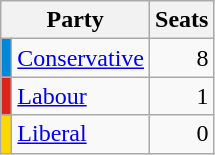<table class="wikitable">
<tr>
<th colspan=2>Party</th>
<th>Seats</th>
</tr>
<tr>
<th style="background-color: #0087DC"></th>
<td><a href='#'>Conservative</a></td>
<td align=right>8</td>
</tr>
<tr>
<th style="background-color: #DC241f"></th>
<td><a href='#'>Labour</a></td>
<td align=right>1</td>
</tr>
<tr>
<th style="background-color: #ffd700"></th>
<td><a href='#'>Liberal</a></td>
<td align=right>0</td>
</tr>
</table>
